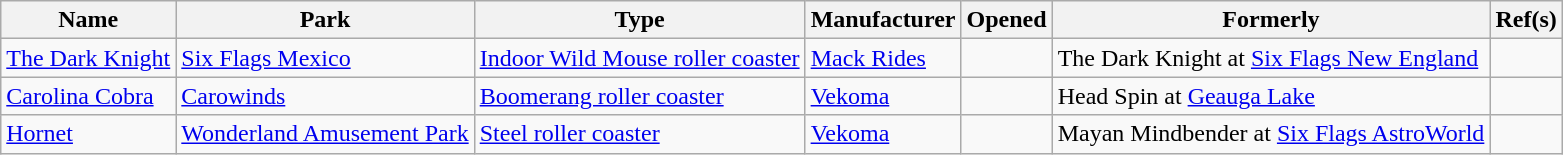<table class="wikitable sortable">
<tr>
<th>Name</th>
<th>Park</th>
<th>Type</th>
<th>Manufacturer</th>
<th>Opened</th>
<th>Formerly</th>
<th>Ref(s)</th>
</tr>
<tr>
<td><a href='#'>The Dark Knight</a></td>
<td><a href='#'>Six Flags Mexico</a></td>
<td><a href='#'>Indoor Wild Mouse roller coaster</a></td>
<td><a href='#'>Mack Rides</a></td>
<td></td>
<td>The Dark Knight at <a href='#'>Six Flags New England</a></td>
<td></td>
</tr>
<tr>
<td><a href='#'>Carolina Cobra</a></td>
<td><a href='#'>Carowinds</a></td>
<td><a href='#'>Boomerang roller coaster</a></td>
<td><a href='#'>Vekoma</a></td>
<td></td>
<td>Head Spin at <a href='#'>Geauga Lake</a></td>
<td></td>
</tr>
<tr>
<td><a href='#'>Hornet</a></td>
<td><a href='#'>Wonderland Amusement Park</a></td>
<td><a href='#'>Steel roller coaster</a></td>
<td><a href='#'>Vekoma</a></td>
<td></td>
<td>Mayan Mindbender at <a href='#'>Six Flags AstroWorld</a></td>
<td></td>
</tr>
</table>
